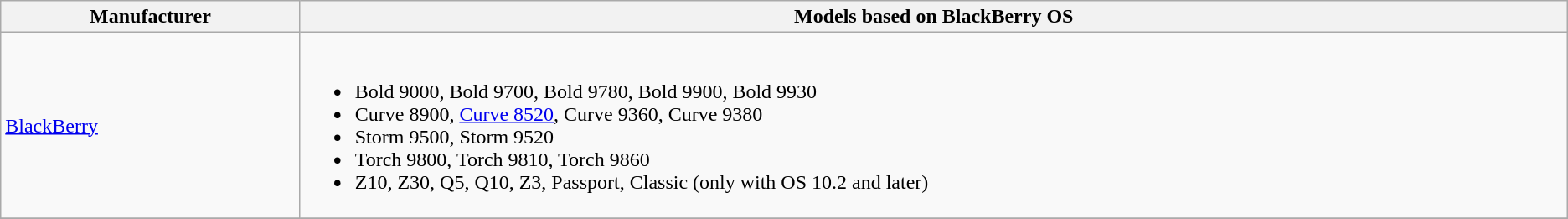<table class="wikitable">
<tr>
<th style="width:20em">Manufacturer</th>
<th style="width:100em">Models based on BlackBerry OS</th>
</tr>
<tr>
<td><a href='#'>BlackBerry</a></td>
<td><br><ul><li>Bold 9000, Bold 9700, Bold 9780, Bold 9900, Bold 9930</li><li>Curve 8900, <a href='#'>Curve 8520</a>, Curve 9360, Curve 9380</li><li>Storm 9500, Storm 9520</li><li>Torch 9800, Torch 9810, Torch 9860</li><li>Z10, Z30, Q5, Q10, Z3, Passport, Classic (only with OS 10.2 and later)</li></ul></td>
</tr>
<tr>
</tr>
</table>
